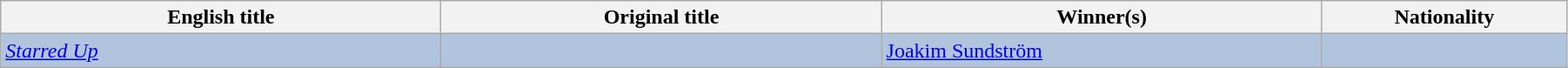<table class="wikitable" width="95%" cellpadding="5">
<tr>
<th width="18%">English title</th>
<th width="18%">Original title</th>
<th width="18%">Winner(s)</th>
<th width="10%">Nationality</th>
</tr>
<tr style="background:#B0C4DE;">
<td><em><a href='#'>Starred Up</a></em></td>
<td></td>
<td><a href='#'>Joakim Sundström</a></td>
<td></td>
</tr>
<tr>
</tr>
</table>
